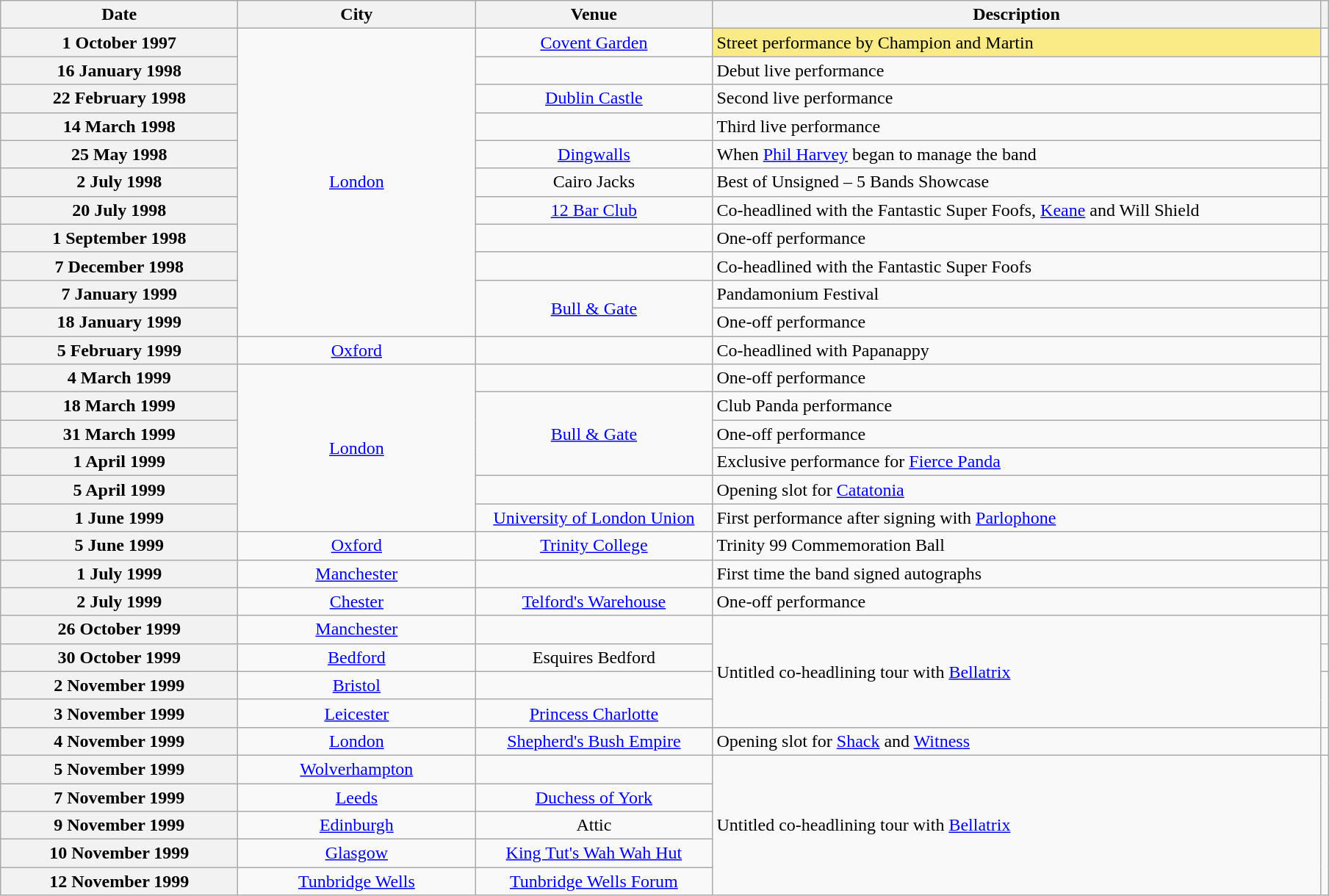<table class="wikitable sortable plainrowheaders" style="text-align:center;">
<tr>
<th scope="col" style="width:13em;">Date</th>
<th scope="col" style="width:13em;">City</th>
<th scope="col" style="width:13em;">Venue</th>
<th scope="col" style="width:34em;" class="unsortable">Description</th>
<th scope="col" class="unsortable"></th>
</tr>
<tr>
<th scope="row" style="text-align:center;">1 October 1997</th>
<td rowspan="11"><a href='#'>London</a></td>
<td><a href='#'>Covent Garden</a></td>
<td style="text-align:left; background-color:#FAEB86;">Street performance by Champion and Martin </td>
<td></td>
</tr>
<tr>
<th scope="row" style="text-align:center;">16 January 1998</th>
<td></td>
<td style="text-align:left;">Debut live performance</td>
<td></td>
</tr>
<tr>
<th scope="row" style="text-align:center;">22 February 1998</th>
<td><a href='#'>Dublin Castle</a></td>
<td style="text-align:left;">Second live performance</td>
<td rowspan="3"></td>
</tr>
<tr>
<th scope="row" style="text-align:center;">14 March 1998</th>
<td></td>
<td style="text-align:left;">Third live performance</td>
</tr>
<tr>
<th scope="row" style="text-align:center;">25 May 1998</th>
<td><a href='#'>Dingwalls</a></td>
<td style="text-align:left;">When <a href='#'>Phil Harvey</a> began to manage the band</td>
</tr>
<tr>
<th scope="row" style="text-align:center;">2 July 1998</th>
<td>Cairo Jacks</td>
<td style="text-align:left;">Best of Unsigned – 5 Bands Showcase</td>
<td></td>
</tr>
<tr>
<th scope="row" style="text-align:center;">20 July 1998</th>
<td><a href='#'>12 Bar Club</a></td>
<td style="text-align:left;">Co-headlined with the Fantastic Super Foofs, <a href='#'>Keane</a> and Will Shield</td>
<td></td>
</tr>
<tr>
<th scope="row" style="text-align:center;">1 September 1998</th>
<td></td>
<td style="text-align:left;">One-off performance</td>
<td></td>
</tr>
<tr>
<th scope="row" style="text-align:center;">7 December 1998</th>
<td></td>
<td style="text-align:left;">Co-headlined with the Fantastic Super Foofs</td>
<td></td>
</tr>
<tr>
<th scope="row" style="text-align:center;">7 January 1999</th>
<td rowspan="2"><a href='#'>Bull & Gate</a></td>
<td style="text-align:left;">Pandamonium Festival</td>
<td></td>
</tr>
<tr>
<th scope="row" style="text-align:center;">18 January 1999</th>
<td style="text-align:left;">One-off performance</td>
<td></td>
</tr>
<tr>
<th scope="row" style="text-align:center;">5 February 1999</th>
<td><a href='#'>Oxford</a></td>
<td></td>
<td style="text-align:left;">Co-headlined with Papanappy</td>
<td rowspan="2"></td>
</tr>
<tr>
<th scope="row" style="text-align:center;">4 March 1999</th>
<td rowspan="6"><a href='#'>London</a></td>
<td></td>
<td style="text-align:left;">One-off performance</td>
</tr>
<tr>
<th scope="row" style="text-align:center;">18 March 1999</th>
<td rowspan="3"><a href='#'>Bull & Gate</a></td>
<td style="text-align:left;">Club Panda performance</td>
<td></td>
</tr>
<tr>
<th scope="row" style="text-align:center;">31 March 1999</th>
<td style="text-align:left;">One-off performance</td>
<td></td>
</tr>
<tr>
<th scope="row" style="text-align:center;">1 April 1999</th>
<td style="text-align:left;">Exclusive performance for <a href='#'>Fierce Panda</a></td>
<td></td>
</tr>
<tr>
<th scope="row" style="text-align:center;">5 April 1999</th>
<td></td>
<td style="text-align:left;">Opening slot for <a href='#'>Catatonia</a></td>
<td></td>
</tr>
<tr>
<th scope="row" style="text-align:center;">1 June 1999</th>
<td><a href='#'>University of London Union</a></td>
<td style="text-align:left;">First performance after signing with <a href='#'>Parlophone</a></td>
<td></td>
</tr>
<tr>
<th scope="row" style="text-align:center;">5 June 1999</th>
<td><a href='#'>Oxford</a></td>
<td><a href='#'>Trinity College</a></td>
<td style="text-align:left;">Trinity 99 Commemoration Ball</td>
<td></td>
</tr>
<tr>
<th scope="row" style="text-align:center;">1 July 1999</th>
<td><a href='#'>Manchester</a></td>
<td></td>
<td style="text-align:left;">First time the band signed autographs</td>
<td></td>
</tr>
<tr>
<th scope="row" style="text-align:center;">2 July 1999</th>
<td><a href='#'>Chester</a></td>
<td><a href='#'>Telford's Warehouse</a></td>
<td style="text-align:left;">One-off performance</td>
<td></td>
</tr>
<tr>
<th scope="row" style="text-align:center;">26 October 1999</th>
<td><a href='#'>Manchester</a></td>
<td></td>
<td rowspan="4" style="text-align:left;">Untitled co-headlining tour with <a href='#'>Bellatrix</a></td>
<td></td>
</tr>
<tr>
<th scope="row" style="text-align:center;">30 October 1999</th>
<td><a href='#'>Bedford</a></td>
<td>Esquires Bedford</td>
<td></td>
</tr>
<tr>
<th scope="row" style="text-align:center;">2 November 1999</th>
<td><a href='#'>Bristol</a></td>
<td></td>
<td rowspan="2"></td>
</tr>
<tr>
<th scope="row" style="text-align:center;">3 November 1999</th>
<td><a href='#'>Leicester</a></td>
<td><a href='#'>Princess Charlotte</a></td>
</tr>
<tr>
<th scope="row" style="text-align:center;">4 November 1999</th>
<td><a href='#'>London</a></td>
<td><a href='#'>Shepherd's Bush Empire</a></td>
<td style="text-align:left;">Opening slot for <a href='#'>Shack</a> and <a href='#'>Witness</a></td>
<td></td>
</tr>
<tr>
<th scope="row" style="text-align:center;">5 November 1999</th>
<td><a href='#'>Wolverhampton</a></td>
<td></td>
<td rowspan="5" style="text-align:left;">Untitled co-headlining tour with <a href='#'>Bellatrix</a></td>
<td rowspan="5"></td>
</tr>
<tr>
<th scope="row" style="text-align:center;">7 November 1999</th>
<td><a href='#'>Leeds</a></td>
<td><a href='#'>Duchess of York</a></td>
</tr>
<tr>
<th scope="row" style="text-align:center;">9 November 1999</th>
<td><a href='#'>Edinburgh</a></td>
<td>Attic</td>
</tr>
<tr>
<th scope="row" style="text-align:center;">10 November 1999</th>
<td><a href='#'>Glasgow</a></td>
<td><a href='#'>King Tut's Wah Wah Hut</a></td>
</tr>
<tr>
<th scope="row" style="text-align:center;">12 November 1999</th>
<td><a href='#'>Tunbridge Wells</a></td>
<td><a href='#'>Tunbridge Wells Forum</a></td>
</tr>
</table>
